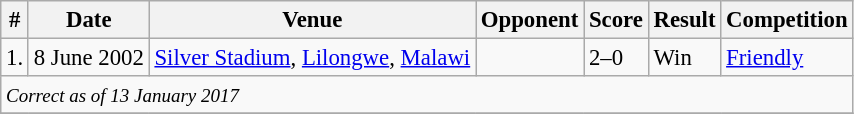<table class="wikitable" style="font-size:95%;">
<tr>
<th>#</th>
<th>Date</th>
<th>Venue</th>
<th>Opponent</th>
<th>Score</th>
<th>Result</th>
<th>Competition</th>
</tr>
<tr>
<td>1.</td>
<td>8 June 2002</td>
<td><a href='#'>Silver Stadium</a>, <a href='#'>Lilongwe</a>, <a href='#'>Malawi</a></td>
<td></td>
<td>2–0</td>
<td>Win</td>
<td><a href='#'>Friendly</a></td>
</tr>
<tr>
<td colspan="12"><small><em>Correct as of 13 January 2017</em></small></td>
</tr>
<tr>
</tr>
</table>
